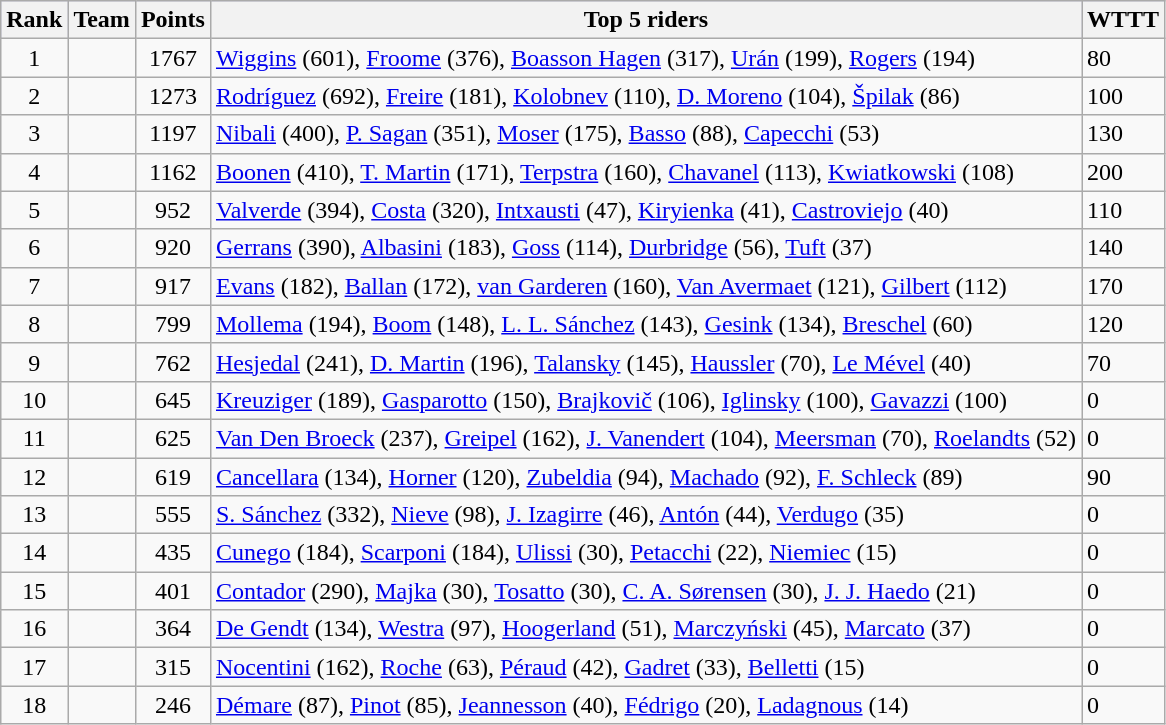<table class="wikitable">
<tr style="background:#ccf;">
<th>Rank</th>
<th>Team</th>
<th>Points</th>
<th>Top 5 riders</th>
<th>WTTT</th>
</tr>
<tr>
<td align=center>1</td>
<td></td>
<td align=center>1767</td>
<td><a href='#'>Wiggins</a> (601), <a href='#'>Froome</a> (376), <a href='#'>Boasson Hagen</a> (317), <a href='#'>Urán</a> (199), <a href='#'>Rogers</a> (194)</td>
<td>80</td>
</tr>
<tr>
<td align=center>2</td>
<td></td>
<td align=center>1273</td>
<td><a href='#'>Rodríguez</a> (692), <a href='#'>Freire</a> (181), <a href='#'>Kolobnev</a> (110), <a href='#'>D. Moreno</a> (104), <a href='#'>Špilak</a> (86)</td>
<td>100</td>
</tr>
<tr>
<td align=center>3</td>
<td></td>
<td align=center>1197</td>
<td><a href='#'>Nibali</a> (400), <a href='#'>P. Sagan</a> (351), <a href='#'>Moser</a> (175), <a href='#'>Basso</a> (88), <a href='#'>Capecchi</a> (53)</td>
<td>130</td>
</tr>
<tr>
<td align=center>4</td>
<td></td>
<td align=center>1162</td>
<td><a href='#'>Boonen</a> (410), <a href='#'>T. Martin</a> (171), <a href='#'>Terpstra</a> (160), <a href='#'>Chavanel</a> (113), <a href='#'>Kwiatkowski</a> (108)</td>
<td>200</td>
</tr>
<tr>
<td align=center>5</td>
<td></td>
<td align=center>952</td>
<td><a href='#'>Valverde</a> (394), <a href='#'>Costa</a> (320), <a href='#'>Intxausti</a> (47), <a href='#'>Kiryienka</a> (41), <a href='#'>Castroviejo</a> (40)</td>
<td>110</td>
</tr>
<tr>
<td align=center>6</td>
<td></td>
<td align=center>920</td>
<td><a href='#'>Gerrans</a> (390), <a href='#'>Albasini</a> (183), <a href='#'>Goss</a> (114), <a href='#'>Durbridge</a> (56),  <a href='#'>Tuft</a> (37)</td>
<td>140</td>
</tr>
<tr>
<td align=center>7</td>
<td></td>
<td align=center>917</td>
<td><a href='#'>Evans</a> (182), <a href='#'>Ballan</a> (172), <a href='#'>van Garderen</a> (160), <a href='#'>Van Avermaet</a> (121), <a href='#'>Gilbert</a> (112)</td>
<td>170</td>
</tr>
<tr>
<td align=center>8</td>
<td></td>
<td align=center>799</td>
<td><a href='#'>Mollema</a> (194), <a href='#'>Boom</a> (148), <a href='#'>L. L. Sánchez</a> (143), <a href='#'>Gesink</a> (134), <a href='#'>Breschel</a> (60)</td>
<td>120</td>
</tr>
<tr>
<td align=center>9</td>
<td></td>
<td align=center>762</td>
<td><a href='#'>Hesjedal</a> (241), <a href='#'>D. Martin</a> (196), <a href='#'>Talansky</a> (145), <a href='#'>Haussler</a> (70), <a href='#'>Le Mével</a> (40)</td>
<td>70</td>
</tr>
<tr>
<td align=center>10</td>
<td></td>
<td align=center>645</td>
<td><a href='#'>Kreuziger</a> (189), <a href='#'>Gasparotto</a> (150), <a href='#'>Brajkovič</a> (106), <a href='#'>Iglinsky</a> (100), <a href='#'>Gavazzi</a> (100)</td>
<td>0</td>
</tr>
<tr>
<td align=center>11</td>
<td></td>
<td align=center>625</td>
<td><a href='#'>Van Den Broeck</a> (237), <a href='#'>Greipel</a> (162), <a href='#'>J. Vanendert</a> (104), <a href='#'>Meersman</a> (70), <a href='#'>Roelandts</a> (52)</td>
<td>0</td>
</tr>
<tr>
<td align=center>12</td>
<td></td>
<td align=center>619</td>
<td><a href='#'>Cancellara</a> (134), <a href='#'>Horner</a> (120), <a href='#'>Zubeldia</a> (94), <a href='#'>Machado</a> (92),  <a href='#'>F. Schleck</a> (89)</td>
<td>90</td>
</tr>
<tr>
<td align=center>13</td>
<td></td>
<td align=center>555</td>
<td><a href='#'>S. Sánchez</a> (332), <a href='#'>Nieve</a> (98), <a href='#'>J. Izagirre</a> (46), <a href='#'>Antón</a> (44), <a href='#'>Verdugo</a> (35)</td>
<td>0</td>
</tr>
<tr>
<td align=center>14</td>
<td></td>
<td align=center>435</td>
<td><a href='#'>Cunego</a> (184), <a href='#'>Scarponi</a> (184), <a href='#'>Ulissi</a> (30), <a href='#'>Petacchi</a> (22), <a href='#'>Niemiec</a> (15)</td>
<td>0</td>
</tr>
<tr>
<td align=center>15</td>
<td></td>
<td align=center>401</td>
<td><a href='#'>Contador</a> (290), <a href='#'>Majka</a> (30), <a href='#'>Tosatto</a> (30), <a href='#'>C. A. Sørensen</a> (30), <a href='#'>J. J. Haedo</a> (21)</td>
<td>0</td>
</tr>
<tr>
<td align=center>16</td>
<td></td>
<td align=center>364</td>
<td><a href='#'>De Gendt</a> (134), <a href='#'>Westra</a> (97), <a href='#'>Hoogerland</a> (51), <a href='#'>Marczyński</a> (45), <a href='#'>Marcato</a> (37)</td>
<td>0</td>
</tr>
<tr>
<td align=center>17</td>
<td></td>
<td align=center>315</td>
<td><a href='#'>Nocentini</a> (162), <a href='#'>Roche</a> (63), <a href='#'>Péraud</a> (42), <a href='#'>Gadret</a> (33),  <a href='#'>Belletti</a> (15)</td>
<td>0</td>
</tr>
<tr>
<td align=center>18</td>
<td></td>
<td align=center>246</td>
<td><a href='#'>Démare</a> (87), <a href='#'>Pinot</a> (85), <a href='#'>Jeannesson</a> (40), <a href='#'>Fédrigo</a> (20), <a href='#'>Ladagnous</a> (14)</td>
<td>0</td>
</tr>
</table>
